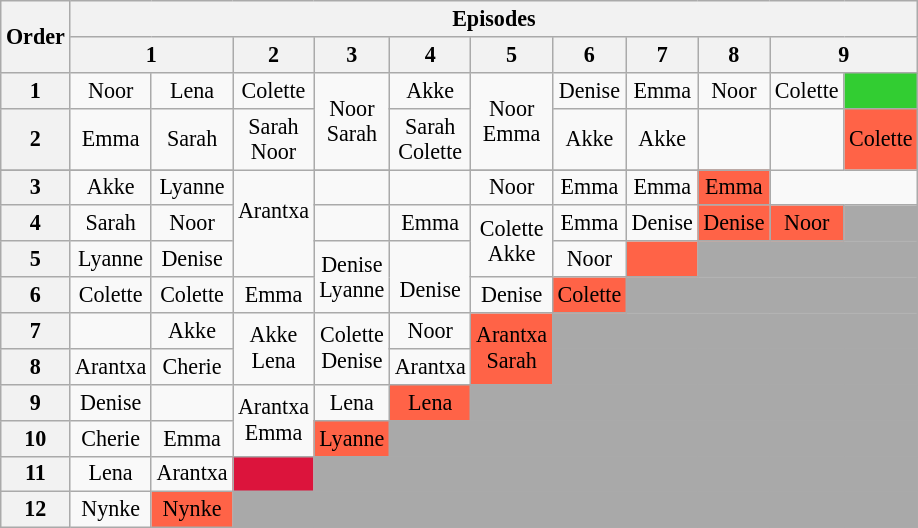<table class="wikitable" style="text-align:center; font-size:92%">
<tr>
<th rowspan="2">Order</th>
<th colspan="11">Episodes</th>
</tr>
<tr>
<th colspan=2>1</th>
<th>2</th>
<th>3</th>
<th>4</th>
<th>5</th>
<th>6</th>
<th>7</th>
<th>8</th>
<th colspan=2>9</th>
</tr>
<tr>
<th>1</th>
<td>Noor</td>
<td>Lena</td>
<td>Colette</td>
<td rowspan="2">Noor<br>Sarah</td>
<td>Akke</td>
<td rowspan="2">Noor<br>Emma</td>
<td>Denise</td>
<td>Emma</td>
<td>Noor</td>
<td>Colette</td>
<td style="background:limegreen;"></td>
</tr>
<tr>
<th>2</th>
<td>Emma</td>
<td>Sarah</td>
<td rowspan="2">Sarah<br>Noor</td>
<td rowspan="2">Sarah<br>Colette</td>
<td>Akke</td>
<td>Akke</td>
<td></td>
<td></td>
<td style="background:tomato;">Colette</td>
</tr>
<tr>
</tr>
<tr>
<th>3</th>
<td>Akke</td>
<td>Lyanne</td>
<td rowspan="3">Arantxa<br><br></td>
<td></td>
<td></td>
<td>Noor</td>
<td>Emma</td>
<td>Emma</td>
<td style="background:tomato;">Emma</td>
</tr>
<tr>
<th>4</th>
<td>Sarah</td>
<td>Noor</td>
<td></td>
<td>Emma</td>
<td rowspan="2">Colette<br>Akke</td>
<td>Emma</td>
<td>Denise</td>
<td style="background:tomato;">Denise</td>
<td style="background:tomato;">Noor</td>
<td colspan="1" style="background:darkgrey"></td>
</tr>
<tr>
<th>5</th>
<td>Lyanne</td>
<td>Denise</td>
<td rowspan="2">Denise<br>Lyanne</td>
<td rowspan="2"><br>Denise</td>
<td>Noor</td>
<td style="background:tomato;"></td>
<td colspan="3" style="background:darkgrey"></td>
</tr>
<tr>
<th>6</th>
<td>Colette</td>
<td>Colette</td>
<td>Emma</td>
<td>Denise</td>
<td style="background:tomato;">Colette</td>
<td colspan="4" style="background:darkgrey"></td>
</tr>
<tr>
<th>7</th>
<td></td>
<td>Akke</td>
<td rowspan="2">Akke<br>Lena</td>
<td rowspan="2">Colette<br>Denise</td>
<td>Noor</td>
<td rowspan="2" style="background:tomato;">Arantxa<br>Sarah</td>
<td colspan="5" style="background:darkgrey"></td>
</tr>
<tr>
<th>8</th>
<td>Arantxa</td>
<td>Cherie</td>
<td>Arantxa</td>
<td colspan="5" style="background:darkgrey"></td>
</tr>
<tr>
<th>9</th>
<td>Denise</td>
<td></td>
<td rowspan="2">Arantxa<br>Emma</td>
<td>Lena</td>
<td style="background:tomato;">Lena</td>
<td colspan="6" style="background:darkgrey"></td>
</tr>
<tr>
<th>10</th>
<td>Cherie</td>
<td>Emma</td>
<td style="background:tomato;">Lyanne</td>
<td colspan="7" style="background:darkgrey"></td>
</tr>
<tr>
<th>11</th>
<td>Lena</td>
<td>Arantxa</td>
<td style="background:crimson;"></td>
<td colspan="8" style="background:darkgrey"></td>
</tr>
<tr>
<th>12</th>
<td>Nynke</td>
<td style="background:tomato;">Nynke</td>
<td colspan="9" style="background:darkgrey"></td>
</tr>
</table>
